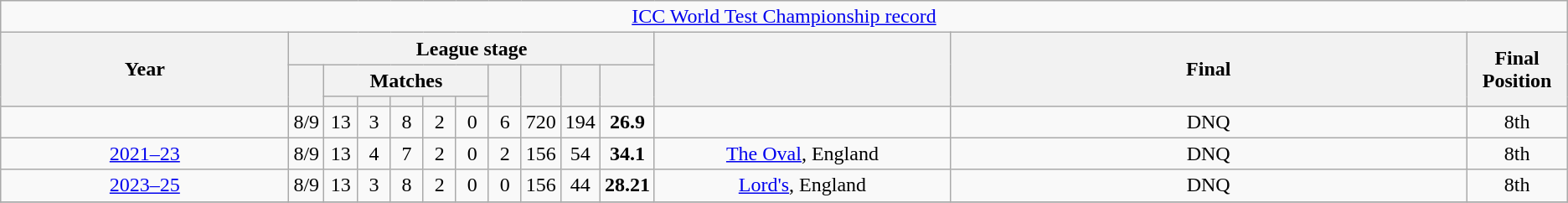<table class="wikitable" style="text-align: center">
<tr>
<td colspan="19"><a href='#'>ICC World Test Championship record</a></td>
</tr>
<tr>
<th width="245" rowspan="3">Year</th>
<th colspan="10">League stage</th>
<th width="250" ! rowspan="3"></th>
<th width="450" rowspan="3">Final</th>
<th width="75" rowspan="3">Final Position</th>
</tr>
<tr>
<th width="20" rowspan="2"></th>
<th colspan="5">Matches</th>
<th width="20" rowspan="2"></th>
<th width="20" rowspan="2"></th>
<th width="20" rowspan="2"></th>
<th width="20" rowspan="2"></th>
</tr>
<tr>
<th width="20"></th>
<th width="20"></th>
<th width="20"></th>
<th width="20"></th>
<th width="20"></th>
</tr>
<tr>
<td></td>
<td>8/9</td>
<td>13</td>
<td>3</td>
<td>8</td>
<td>2</td>
<td>0</td>
<td>6</td>
<td>720</td>
<td>194</td>
<td><strong>26.9</strong></td>
<td></td>
<td>DNQ</td>
<td>8th</td>
</tr>
<tr>
<td><a href='#'>2021–23</a></td>
<td>8/9</td>
<td>13</td>
<td>4</td>
<td>7</td>
<td>2</td>
<td>0</td>
<td>2</td>
<td>156</td>
<td>54</td>
<td><strong>34.1</strong></td>
<td><a href='#'>The Oval</a>, England</td>
<td>DNQ</td>
<td>8th</td>
</tr>
<tr>
<td><a href='#'>2023–25</a></td>
<td>8/9</td>
<td>13</td>
<td>3</td>
<td>8</td>
<td>2</td>
<td>0</td>
<td>0</td>
<td>156</td>
<td>44</td>
<td><strong>28.21</strong></td>
<td><a href='#'>Lord's</a>, England</td>
<td>DNQ</td>
<td>8th</td>
</tr>
<tr>
</tr>
</table>
